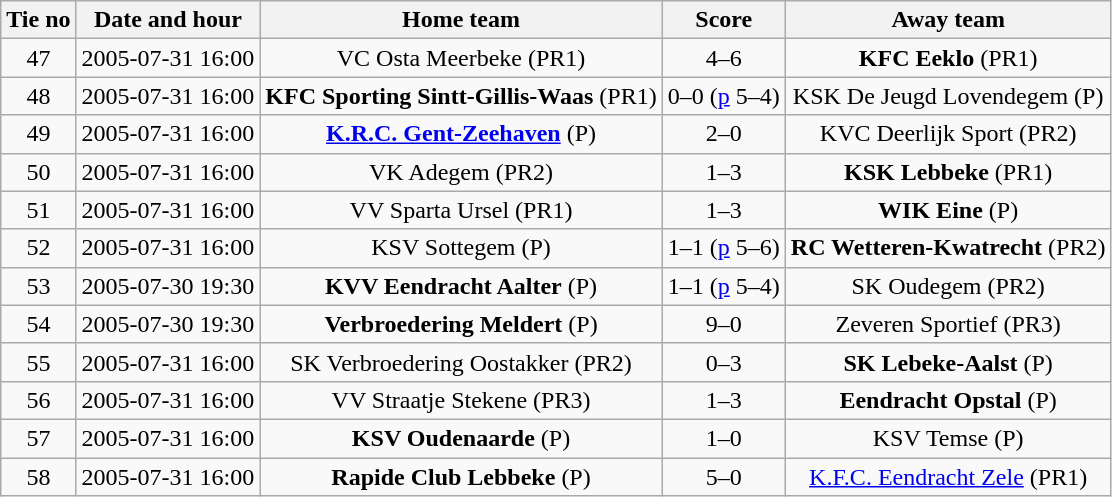<table class="wikitable" style="text-align: center">
<tr>
<th>Tie no</th>
<th>Date and hour</th>
<th>Home team</th>
<th>Score</th>
<th>Away team</th>
</tr>
<tr>
<td>47</td>
<td>2005-07-31 16:00</td>
<td>VC Osta Meerbeke (PR1)</td>
<td>4–6</td>
<td><strong>KFC Eeklo</strong> (PR1)</td>
</tr>
<tr>
<td>48</td>
<td>2005-07-31 16:00</td>
<td><strong>KFC Sporting Sintt-Gillis-Waas</strong> (PR1)</td>
<td>0–0 (<a href='#'>p</a> 5–4)</td>
<td>KSK De Jeugd Lovendegem (P)</td>
</tr>
<tr>
<td>49</td>
<td>2005-07-31 16:00</td>
<td><strong><a href='#'>K.R.C. Gent-Zeehaven</a></strong> (P)</td>
<td>2–0</td>
<td>KVC Deerlijk Sport (PR2)</td>
</tr>
<tr>
<td>50</td>
<td>2005-07-31 16:00</td>
<td>VK Adegem (PR2)</td>
<td>1–3</td>
<td><strong>KSK Lebbeke</strong> (PR1)</td>
</tr>
<tr>
<td>51</td>
<td>2005-07-31 16:00</td>
<td>VV Sparta Ursel (PR1)</td>
<td>1–3</td>
<td><strong>WIK Eine</strong> (P)</td>
</tr>
<tr>
<td>52</td>
<td>2005-07-31 16:00</td>
<td>KSV Sottegem (P)</td>
<td>1–1 (<a href='#'>p</a> 5–6)</td>
<td><strong>RC Wetteren-Kwatrecht</strong> (PR2)</td>
</tr>
<tr>
<td>53</td>
<td>2005-07-30 19:30</td>
<td><strong>KVV Eendracht Aalter</strong> (P)</td>
<td>1–1 (<a href='#'>p</a> 5–4)</td>
<td>SK Oudegem (PR2)</td>
</tr>
<tr>
<td>54</td>
<td>2005-07-30 19:30</td>
<td><strong>Verbroedering Meldert</strong> (P)</td>
<td>9–0</td>
<td>Zeveren Sportief (PR3)</td>
</tr>
<tr>
<td>55</td>
<td>2005-07-31 16:00</td>
<td>SK Verbroedering Oostakker (PR2)</td>
<td>0–3</td>
<td><strong>SK Lebeke-Aalst</strong> (P)</td>
</tr>
<tr>
<td>56</td>
<td>2005-07-31 16:00</td>
<td>VV Straatje Stekene (PR3)</td>
<td>1–3</td>
<td><strong>Eendracht Opstal</strong> (P)</td>
</tr>
<tr>
<td>57</td>
<td>2005-07-31 16:00</td>
<td><strong>KSV Oudenaarde</strong> (P)</td>
<td>1–0</td>
<td>KSV Temse (P)</td>
</tr>
<tr>
<td>58</td>
<td>2005-07-31 16:00</td>
<td><strong>Rapide Club Lebbeke</strong> (P)</td>
<td>5–0</td>
<td><a href='#'>K.F.C. Eendracht Zele</a> (PR1)</td>
</tr>
</table>
